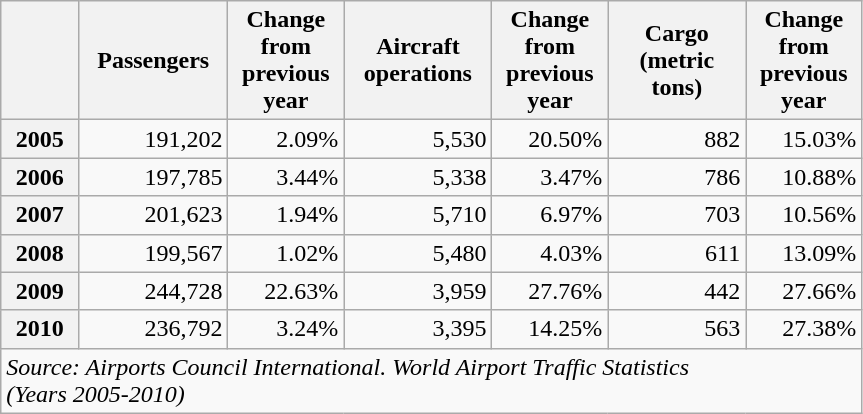<table class="wikitable"  style="text-align:right; width:575px">
<tr>
<th style="width:50px"></th>
<th style="width:100px">Passengers</th>
<th style="width:75px">Change from previous year</th>
<th style="width:100px">Aircraft operations</th>
<th style="width:75px">Change from previous year</th>
<th style="width:100px">Cargo<br>(metric tons)</th>
<th style="width:75px">Change from previous year</th>
</tr>
<tr>
<th>2005</th>
<td>191,202</td>
<td> 2.09%</td>
<td>5,530</td>
<td>20.50%</td>
<td>882</td>
<td>15.03%</td>
</tr>
<tr>
<th>2006</th>
<td>197,785</td>
<td> 3.44%</td>
<td>5,338</td>
<td> 3.47%</td>
<td>786</td>
<td>10.88%</td>
</tr>
<tr>
<th>2007</th>
<td>201,623</td>
<td> 1.94%</td>
<td>5,710</td>
<td> 6.97%</td>
<td>703</td>
<td>10.56%</td>
</tr>
<tr>
<th>2008</th>
<td>199,567</td>
<td> 1.02%</td>
<td>5,480</td>
<td> 4.03%</td>
<td>611</td>
<td>13.09%</td>
</tr>
<tr>
<th>2009</th>
<td>244,728</td>
<td>22.63%</td>
<td>3,959</td>
<td>27.76%</td>
<td>442</td>
<td>27.66%</td>
</tr>
<tr>
<th>2010</th>
<td>236,792</td>
<td> 3.24%</td>
<td>3,395</td>
<td>14.25%</td>
<td>563</td>
<td>27.38%</td>
</tr>
<tr>
<td colspan="7" style="text-align:left;"><em>Source: Airports Council International. World Airport Traffic Statistics<br>(Years 2005-2010)</em></td>
</tr>
</table>
